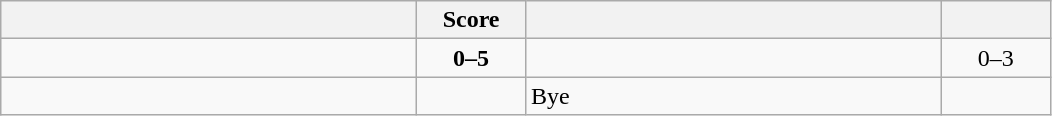<table class="wikitable" style="text-align: center; ">
<tr>
<th align="right" width="270"></th>
<th width="65">Score</th>
<th align="left" width="270"></th>
<th width="65"></th>
</tr>
<tr>
<td align="left"></td>
<td><strong>0–5</strong></td>
<td align="left"><strong></strong></td>
<td>0–3 <strong></strong></td>
</tr>
<tr>
<td align="left"><strong></strong></td>
<td></td>
<td align="left">Bye</td>
<td></td>
</tr>
</table>
